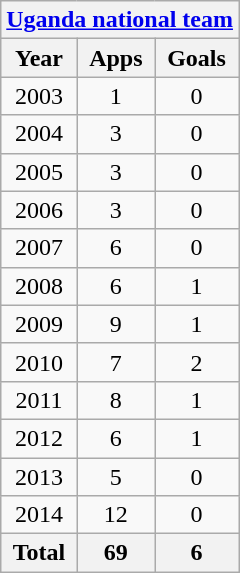<table class="wikitable" style="text-align:center">
<tr>
<th colspan=3><a href='#'>Uganda national team</a></th>
</tr>
<tr>
<th>Year</th>
<th>Apps</th>
<th>Goals</th>
</tr>
<tr>
<td>2003</td>
<td>1</td>
<td>0</td>
</tr>
<tr>
<td>2004</td>
<td>3</td>
<td>0</td>
</tr>
<tr>
<td>2005</td>
<td>3</td>
<td>0</td>
</tr>
<tr>
<td>2006</td>
<td>3</td>
<td>0</td>
</tr>
<tr>
<td>2007</td>
<td>6</td>
<td>0</td>
</tr>
<tr>
<td>2008</td>
<td>6</td>
<td>1</td>
</tr>
<tr>
<td>2009</td>
<td>9</td>
<td>1</td>
</tr>
<tr>
<td>2010</td>
<td>7</td>
<td>2</td>
</tr>
<tr>
<td>2011</td>
<td>8</td>
<td>1</td>
</tr>
<tr>
<td>2012</td>
<td>6</td>
<td>1</td>
</tr>
<tr>
<td>2013</td>
<td>5</td>
<td>0</td>
</tr>
<tr>
<td>2014</td>
<td>12</td>
<td>0</td>
</tr>
<tr>
<th>Total</th>
<th>69</th>
<th>6</th>
</tr>
</table>
